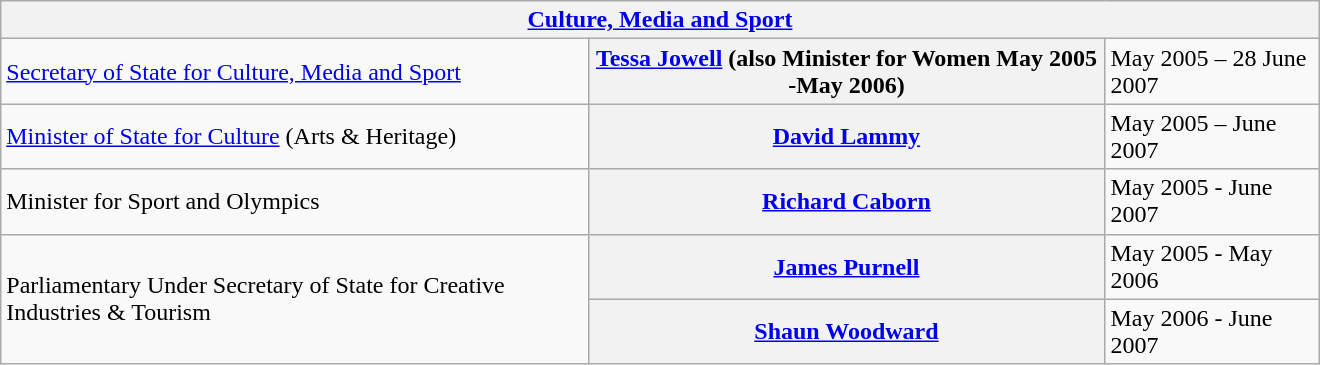<table class="wikitable plainrowheaders" width=100% style="max-width:55em;">
<tr>
<th colspan=4><a href='#'>Culture, Media and Sport</a></th>
</tr>
<tr>
<td><a href='#'>Secretary of State for Culture, Media and Sport</a></td>
<th scope="row" style="font-weight:bold;"><a href='#'>Tessa Jowell</a> (also Minister for Women May 2005 -May 2006)</th>
<td>May 2005 – 28 June 2007</td>
</tr>
<tr>
<td><a href='#'>Minister of State for Culture</a> (Arts & Heritage)</td>
<th scope="row"><a href='#'>David Lammy</a></th>
<td>May 2005 – June 2007</td>
</tr>
<tr>
<td>Minister for Sport and Olympics</td>
<th scope="row"><a href='#'>Richard Caborn</a></th>
<td>May 2005 - June 2007</td>
</tr>
<tr>
<td rowspan="2">Parliamentary Under Secretary of State for Creative Industries & Tourism</td>
<th scope="row"><a href='#'>James Purnell</a></th>
<td>May 2005 - May 2006</td>
</tr>
<tr>
<th scope="row"><a href='#'>Shaun Woodward</a></th>
<td>May 2006 - June 2007</td>
</tr>
</table>
